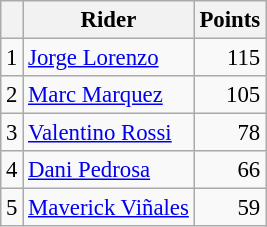<table class="wikitable" style="font-size: 95%;">
<tr>
<th></th>
<th>Rider</th>
<th>Points</th>
</tr>
<tr>
<td align=center>1</td>
<td> <a href='#'>Jorge Lorenzo</a></td>
<td align=right>115</td>
</tr>
<tr>
<td align=center>2</td>
<td> <a href='#'>Marc Marquez</a></td>
<td align=right>105</td>
</tr>
<tr>
<td align=center>3</td>
<td> <a href='#'>Valentino Rossi</a></td>
<td align=right>78</td>
</tr>
<tr>
<td align=center>4</td>
<td> <a href='#'>Dani Pedrosa</a></td>
<td align=right>66</td>
</tr>
<tr>
<td align=center>5</td>
<td> <a href='#'>Maverick Viñales</a></td>
<td align=right>59</td>
</tr>
</table>
